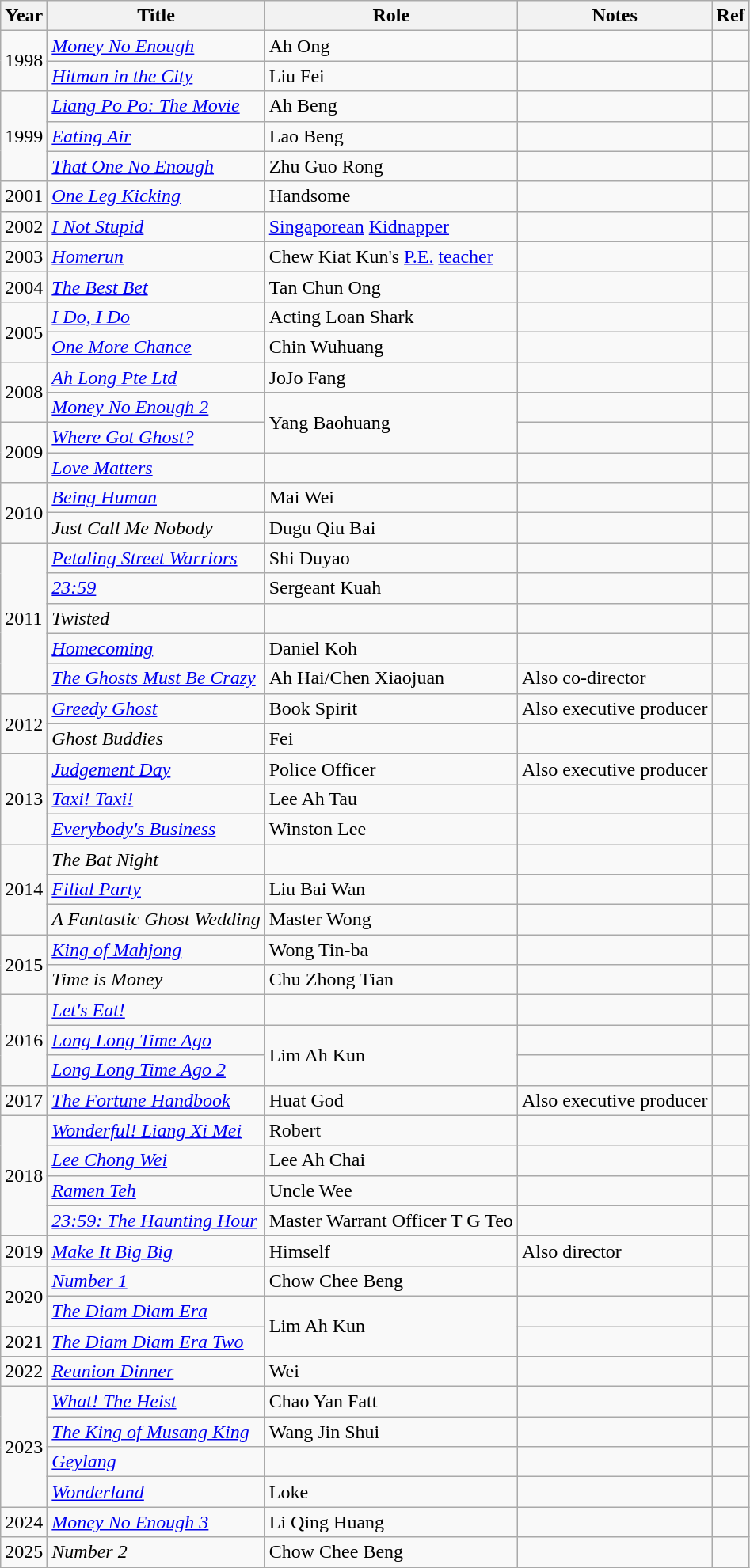<table class="wikitable sortable">
<tr>
<th>Year</th>
<th>Title</th>
<th>Role</th>
<th class="unsortable">Notes</th>
<th class="unsortable">Ref</th>
</tr>
<tr>
<td rowspan="2">1998</td>
<td><em><a href='#'>Money No Enough</a></em></td>
<td>Ah Ong</td>
<td></td>
<td></td>
</tr>
<tr>
<td><em><a href='#'>Hitman in the City</a></em></td>
<td>Liu Fei</td>
<td></td>
<td></td>
</tr>
<tr>
<td rowspan="3">1999</td>
<td><em><a href='#'>Liang Po Po: The Movie</a></em></td>
<td>Ah Beng</td>
<td></td>
<td></td>
</tr>
<tr>
<td><em><a href='#'>Eating Air</a></em></td>
<td>Lao Beng</td>
<td></td>
<td></td>
</tr>
<tr>
<td><em><a href='#'>That One No Enough</a></em></td>
<td>Zhu Guo Rong</td>
<td></td>
<td></td>
</tr>
<tr>
<td>2001</td>
<td><em><a href='#'>One Leg Kicking</a></em></td>
<td>Handsome</td>
<td></td>
<td></td>
</tr>
<tr>
<td>2002</td>
<td><em><a href='#'>I Not Stupid</a></em></td>
<td><a href='#'>Singaporean</a> <a href='#'>Kidnapper</a></td>
<td></td>
<td></td>
</tr>
<tr>
<td>2003</td>
<td><em><a href='#'>Homerun</a></em></td>
<td>Chew Kiat Kun's <a href='#'>P.E.</a> <a href='#'>teacher</a></td>
<td></td>
<td></td>
</tr>
<tr>
<td>2004</td>
<td><em><a href='#'>The Best Bet</a></em></td>
<td>Tan Chun Ong</td>
<td></td>
<td></td>
</tr>
<tr>
<td rowspan="2">2005</td>
<td><em><a href='#'>I Do, I Do</a></em></td>
<td>Acting Loan Shark</td>
<td></td>
<td></td>
</tr>
<tr>
<td><em><a href='#'>One More Chance</a></em></td>
<td>Chin Wuhuang</td>
<td></td>
<td></td>
</tr>
<tr>
<td rowspan="2">2008</td>
<td><em><a href='#'>Ah Long Pte Ltd</a></em></td>
<td>JoJo Fang</td>
<td></td>
<td></td>
</tr>
<tr>
<td><em><a href='#'>Money No Enough 2</a></em></td>
<td rowspan="2">Yang Baohuang</td>
<td></td>
<td></td>
</tr>
<tr>
<td rowspan="2">2009</td>
<td><em><a href='#'>Where Got Ghost?</a></em></td>
<td></td>
<td></td>
</tr>
<tr>
<td><em><a href='#'>Love Matters</a></em></td>
<td></td>
<td></td>
<td></td>
</tr>
<tr>
<td rowspan="2">2010</td>
<td><em><a href='#'>Being Human</a></em></td>
<td>Mai Wei</td>
<td></td>
<td></td>
</tr>
<tr>
<td><em>Just Call Me Nobody</em></td>
<td>Dugu Qiu Bai</td>
<td></td>
<td></td>
</tr>
<tr>
<td rowspan="5">2011</td>
<td><em><a href='#'>Petaling Street Warriors</a></em></td>
<td>Shi Duyao</td>
<td></td>
<td></td>
</tr>
<tr>
<td><em><a href='#'>23:59</a></em></td>
<td>Sergeant Kuah</td>
<td></td>
<td></td>
</tr>
<tr>
<td><em>Twisted</em></td>
<td></td>
<td></td>
<td></td>
</tr>
<tr>
<td><em><a href='#'>Homecoming</a></em></td>
<td>Daniel Koh</td>
<td></td>
<td></td>
</tr>
<tr>
<td><em><a href='#'>The Ghosts Must Be Crazy</a></em></td>
<td>Ah Hai/Chen Xiaojuan</td>
<td>Also co-director</td>
<td></td>
</tr>
<tr>
<td rowspan="2">2012</td>
<td><em><a href='#'>Greedy Ghost</a></em></td>
<td>Book Spirit</td>
<td>Also executive producer</td>
<td></td>
</tr>
<tr>
<td><em>Ghost Buddies</em></td>
<td>Fei</td>
<td></td>
<td></td>
</tr>
<tr>
<td rowspan="3">2013</td>
<td><em><a href='#'>Judgement Day</a></em></td>
<td>Police Officer</td>
<td>Also executive producer</td>
<td></td>
</tr>
<tr>
<td><em><a href='#'>Taxi! Taxi!</a></em></td>
<td>Lee Ah Tau</td>
<td></td>
<td></td>
</tr>
<tr>
<td><em><a href='#'>Everybody's Business</a></em></td>
<td>Winston Lee</td>
<td></td>
<td></td>
</tr>
<tr>
<td rowspan="3">2014</td>
<td><em>The Bat Night</em></td>
<td></td>
<td></td>
<td></td>
</tr>
<tr>
<td><em><a href='#'>Filial Party</a></em></td>
<td>Liu Bai Wan</td>
<td></td>
<td></td>
</tr>
<tr>
<td><em>A Fantastic Ghost Wedding</em></td>
<td>Master Wong</td>
<td></td>
<td></td>
</tr>
<tr>
<td rowspan="2">2015</td>
<td><em><a href='#'>King of Mahjong</a></em></td>
<td>Wong Tin-ba</td>
<td></td>
<td></td>
</tr>
<tr>
<td><em>Time is Money</em></td>
<td>Chu Zhong Tian</td>
<td></td>
<td></td>
</tr>
<tr>
<td rowspan="3">2016</td>
<td><em><a href='#'>Let's Eat!</a></em></td>
<td></td>
<td></td>
<td></td>
</tr>
<tr>
<td><em><a href='#'>Long Long Time Ago</a></em></td>
<td rowspan="2">Lim Ah Kun</td>
<td></td>
<td></td>
</tr>
<tr>
<td><em><a href='#'>Long Long Time Ago 2</a></em></td>
<td></td>
<td></td>
</tr>
<tr>
<td>2017</td>
<td><em><a href='#'>The Fortune Handbook</a></em></td>
<td>Huat God</td>
<td>Also executive producer</td>
<td></td>
</tr>
<tr>
<td rowspan="4">2018</td>
<td><em><a href='#'>Wonderful! Liang Xi Mei</a></em></td>
<td>Robert</td>
<td></td>
<td></td>
</tr>
<tr>
<td><em><a href='#'>Lee Chong Wei</a></em></td>
<td>Lee Ah Chai</td>
<td></td>
<td></td>
</tr>
<tr>
<td><em><a href='#'>Ramen Teh</a></em></td>
<td>Uncle Wee</td>
<td></td>
<td></td>
</tr>
<tr>
<td><em><a href='#'>23:59: The Haunting Hour</a></em></td>
<td>Master Warrant Officer T G Teo</td>
<td></td>
<td></td>
</tr>
<tr>
<td>2019</td>
<td><em><a href='#'>Make It Big Big</a> </em></td>
<td>Himself</td>
<td>Also director</td>
<td></td>
</tr>
<tr>
<td rowspan="2">2020</td>
<td><em><a href='#'>Number 1</a></em></td>
<td>Chow Chee Beng</td>
<td></td>
<td></td>
</tr>
<tr>
<td><em><a href='#'>The Diam Diam Era</a></em></td>
<td rowspan="2">Lim Ah Kun</td>
<td></td>
<td></td>
</tr>
<tr>
<td>2021</td>
<td><em><a href='#'>The Diam Diam Era Two</a></em></td>
<td></td>
<td></td>
</tr>
<tr>
<td>2022</td>
<td><em><a href='#'>Reunion Dinner</a></em></td>
<td>Wei</td>
<td></td>
<td></td>
</tr>
<tr>
<td rowspan="4">2023</td>
<td><em><a href='#'>What! The Heist</a></em></td>
<td>Chao Yan Fatt</td>
<td></td>
<td></td>
</tr>
<tr>
<td><em><a href='#'>The King of Musang King</a></em></td>
<td>Wang Jin Shui</td>
<td></td>
<td></td>
</tr>
<tr>
<td><em><a href='#'>Geylang</a></em></td>
<td></td>
<td></td>
<td></td>
</tr>
<tr>
<td><em><a href='#'>Wonderland</a></em></td>
<td>Loke</td>
<td></td>
<td></td>
</tr>
<tr>
<td rowspan="1">2024</td>
<td><em><a href='#'>Money No Enough 3</a></em></td>
<td>Li Qing Huang</td>
<td></td>
<td></td>
</tr>
<tr>
<td rowspan="1">2025</td>
<td><em>Number 2</em></td>
<td>Chow Chee Beng</td>
<td></td>
<td></td>
</tr>
</table>
